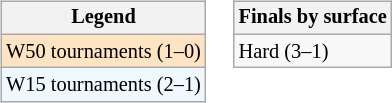<table>
<tr valign=top>
<td><br><table class=wikitable style="font-size:85%">
<tr>
<th>Legend</th>
</tr>
<tr style="background:#ffe4c4;">
<td>W50 tournaments (1–0)</td>
</tr>
<tr style="background:#f0f8ff;">
<td>W15 tournaments (2–1)</td>
</tr>
</table>
</td>
<td><br><table class=wikitable style="font-size:85%">
<tr>
<th>Finals by surface</th>
</tr>
<tr>
<td>Hard (3–1)</td>
</tr>
</table>
</td>
</tr>
</table>
